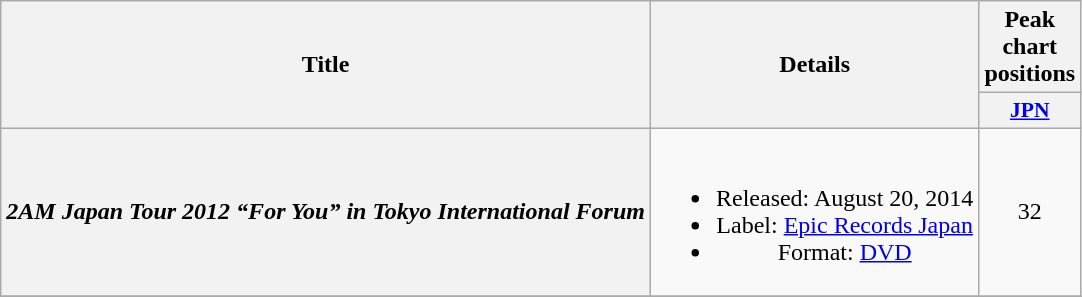<table class="wikitable plainrowheaders" style="text-align:center;">
<tr>
<th scope="col" rowspan="2">Title</th>
<th scope="col" rowspan="2">Details</th>
<th scope="col" colspan="1">Peak chart positions</th>
</tr>
<tr>
<th scope="col" style="width:3em;font-size:90%"><a href='#'>JPN</a><br></th>
</tr>
<tr>
<th scope="row"><em>2AM Japan Tour 2012 “For You” in Tokyo International Forum</em></th>
<td><br><ul><li>Released: August 20, 2014</li><li>Label: <a href='#'>Epic Records Japan</a></li><li>Format: <a href='#'>DVD</a></li></ul></td>
<td>32</td>
</tr>
<tr>
</tr>
</table>
